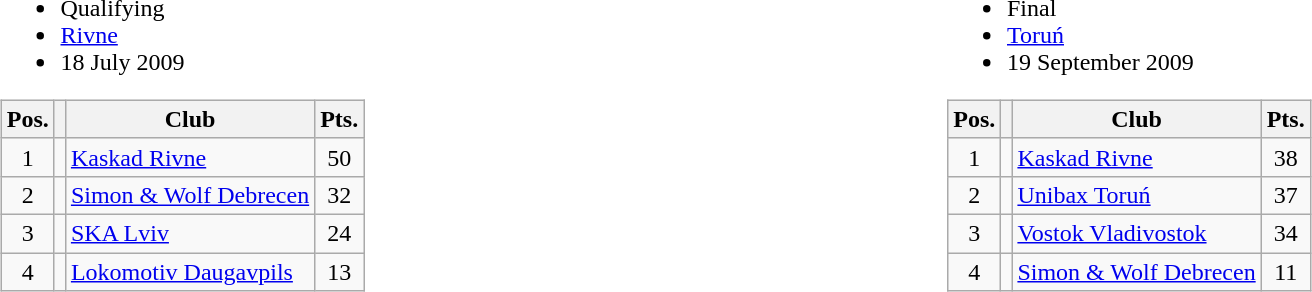<table width=100%>
<tr>
<td width=50%><br><ul><li>Qualifying</li><li> <a href='#'>Rivne</a></li><li>18 July 2009</li></ul><table class=wikitable>
<tr>
<th>Pos.</th>
<th></th>
<th>Club</th>
<th>Pts.</th>
</tr>
<tr align=center >
<td>1</td>
<td></td>
<td align=left> <a href='#'>Kaskad Rivne</a></td>
<td>50</td>
</tr>
<tr align=center >
<td>2</td>
<td></td>
<td align=left> <a href='#'>Simon & Wolf Debrecen</a></td>
<td>32</td>
</tr>
<tr align=center>
<td>3</td>
<td></td>
<td align=left> <a href='#'>SKA Lviv</a></td>
<td>24</td>
</tr>
<tr align=center>
<td>4</td>
<td></td>
<td align=left> <a href='#'>Lokomotiv Daugavpils</a></td>
<td>13</td>
</tr>
</table>
</td>
<td width=50%><br><ul><li>Final</li><li> <a href='#'>Toruń</a></li><li>19 September 2009</li></ul><table class=wikitable>
<tr>
<th>Pos.</th>
<th></th>
<th>Club</th>
<th>Pts.</th>
</tr>
<tr align=center>
<td>1</td>
<td></td>
<td align=left> <a href='#'>Kaskad Rivne</a></td>
<td>38</td>
</tr>
<tr align=center>
<td>2</td>
<td></td>
<td align=left> <a href='#'>Unibax Toruń</a></td>
<td>37</td>
</tr>
<tr align=center>
<td>3</td>
<td></td>
<td align=left> <a href='#'>Vostok Vladivostok</a></td>
<td>34</td>
</tr>
<tr align=center>
<td>4</td>
<td></td>
<td align=left> <a href='#'>Simon & Wolf Debrecen</a></td>
<td>11</td>
</tr>
</table>
</td>
</tr>
</table>
